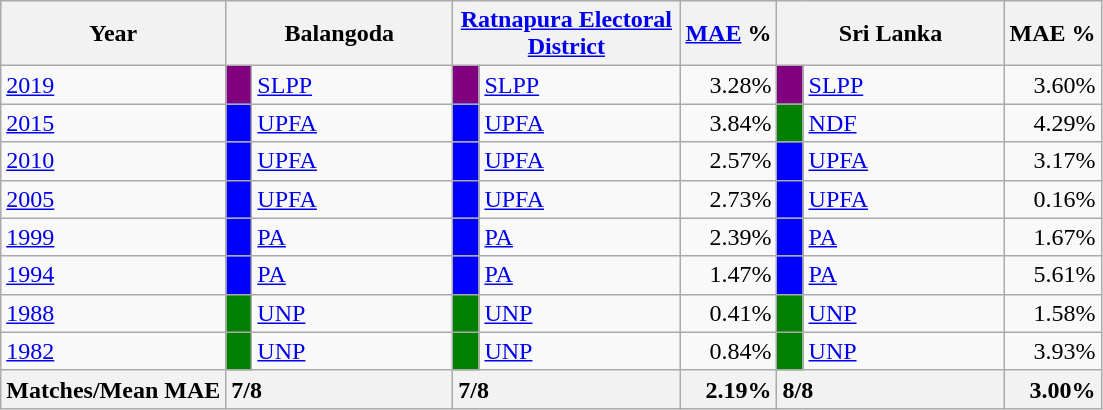<table class="wikitable">
<tr>
<th>Year</th>
<th colspan="2" width="144px">Balangoda</th>
<th colspan="2" width="144px"><a href='#'>Ratnapura Electoral District</a></th>
<th><a href='#'>MAE</a> %</th>
<th colspan="2" width="144px">Sri Lanka</th>
<th>MAE %</th>
</tr>
<tr>
<td><a href='#'>2019</a></td>
<td style="background-color:purple;" width="10px"></td>
<td style="text-align:left;"><a href='#'>SLPP</a></td>
<td style="background-color:purple;" width="10px"></td>
<td style="text-align:left;"><a href='#'>SLPP</a></td>
<td style="text-align:right;">3.28%</td>
<td style="background-color:purple;" width="10px"></td>
<td style="text-align:left;"><a href='#'>SLPP</a></td>
<td style="text-align:right;">3.60%</td>
</tr>
<tr>
<td><a href='#'>2015</a></td>
<td style="background-color:blue;" width="10px"></td>
<td style="text-align:left;"><a href='#'>UPFA</a></td>
<td style="background-color:blue;" width="10px"></td>
<td style="text-align:left;"><a href='#'>UPFA</a></td>
<td style="text-align:right;">3.84%</td>
<td style="background-color:green;" width="10px"></td>
<td style="text-align:left;"><a href='#'>NDF</a></td>
<td style="text-align:right;">4.29%</td>
</tr>
<tr>
<td><a href='#'>2010</a></td>
<td style="background-color:blue;" width="10px"></td>
<td style="text-align:left;"><a href='#'>UPFA</a></td>
<td style="background-color:blue;" width="10px"></td>
<td style="text-align:left;"><a href='#'>UPFA</a></td>
<td style="text-align:right;">2.57%</td>
<td style="background-color:blue;" width="10px"></td>
<td style="text-align:left;"><a href='#'>UPFA</a></td>
<td style="text-align:right;">3.17%</td>
</tr>
<tr>
<td><a href='#'>2005</a></td>
<td style="background-color:blue;" width="10px"></td>
<td style="text-align:left;"><a href='#'>UPFA</a></td>
<td style="background-color:blue;" width="10px"></td>
<td style="text-align:left;"><a href='#'>UPFA</a></td>
<td style="text-align:right;">2.73%</td>
<td style="background-color:blue;" width="10px"></td>
<td style="text-align:left;"><a href='#'>UPFA</a></td>
<td style="text-align:right;">0.16%</td>
</tr>
<tr>
<td><a href='#'>1999</a></td>
<td style="background-color:blue;" width="10px"></td>
<td style="text-align:left;"><a href='#'>PA</a></td>
<td style="background-color:blue;" width="10px"></td>
<td style="text-align:left;"><a href='#'>PA</a></td>
<td style="text-align:right;">2.39%</td>
<td style="background-color:blue;" width="10px"></td>
<td style="text-align:left;"><a href='#'>PA</a></td>
<td style="text-align:right;">1.67%</td>
</tr>
<tr>
<td><a href='#'>1994</a></td>
<td style="background-color:blue;" width="10px"></td>
<td style="text-align:left;"><a href='#'>PA</a></td>
<td style="background-color:blue;" width="10px"></td>
<td style="text-align:left;"><a href='#'>PA</a></td>
<td style="text-align:right;">1.47%</td>
<td style="background-color:blue;" width="10px"></td>
<td style="text-align:left;"><a href='#'>PA</a></td>
<td style="text-align:right;">5.61%</td>
</tr>
<tr>
<td><a href='#'>1988</a></td>
<td style="background-color:green;" width="10px"></td>
<td style="text-align:left;"><a href='#'>UNP</a></td>
<td style="background-color:green;" width="10px"></td>
<td style="text-align:left;"><a href='#'>UNP</a></td>
<td style="text-align:right;">0.41%</td>
<td style="background-color:green;" width="10px"></td>
<td style="text-align:left;"><a href='#'>UNP</a></td>
<td style="text-align:right;">1.58%</td>
</tr>
<tr>
<td><a href='#'>1982</a></td>
<td style="background-color:green;" width="10px"></td>
<td style="text-align:left;"><a href='#'>UNP</a></td>
<td style="background-color:green;" width="10px"></td>
<td style="text-align:left;"><a href='#'>UNP</a></td>
<td style="text-align:right;">0.84%</td>
<td style="background-color:green;" width="10px"></td>
<td style="text-align:left;"><a href='#'>UNP</a></td>
<td style="text-align:right;">3.93%</td>
</tr>
<tr>
<th>Matches/Mean MAE</th>
<th style="text-align:left;"colspan="2" width="144px">7/8</th>
<th style="text-align:left;"colspan="2" width="144px">7/8</th>
<th style="text-align:right;">2.19%</th>
<th style="text-align:left;"colspan="2" width="144px">8/8</th>
<th style="text-align:right;">3.00%</th>
</tr>
</table>
